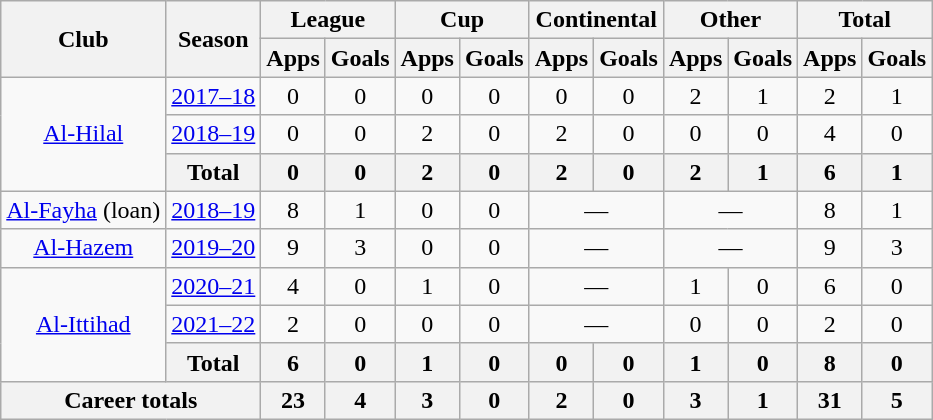<table class="wikitable" style="text-align: center">
<tr>
<th rowspan=2>Club</th>
<th rowspan=2>Season</th>
<th colspan=2>League</th>
<th colspan=2>Cup</th>
<th colspan=2>Continental</th>
<th colspan=2>Other</th>
<th colspan=2>Total</th>
</tr>
<tr>
<th>Apps</th>
<th>Goals</th>
<th>Apps</th>
<th>Goals</th>
<th>Apps</th>
<th>Goals</th>
<th>Apps</th>
<th>Goals</th>
<th>Apps</th>
<th>Goals</th>
</tr>
<tr>
<td rowspan=3><a href='#'>Al-Hilal</a></td>
<td><a href='#'>2017–18</a></td>
<td>0</td>
<td>0</td>
<td>0</td>
<td>0</td>
<td>0</td>
<td>0</td>
<td>2</td>
<td>1</td>
<td>2</td>
<td>1</td>
</tr>
<tr>
<td><a href='#'>2018–19</a></td>
<td>0</td>
<td>0</td>
<td>2</td>
<td>0</td>
<td>2</td>
<td>0</td>
<td>0</td>
<td>0</td>
<td>4</td>
<td>0</td>
</tr>
<tr>
<th>Total</th>
<th>0</th>
<th>0</th>
<th>2</th>
<th>0</th>
<th>2</th>
<th>0</th>
<th>2</th>
<th>1</th>
<th>6</th>
<th>1</th>
</tr>
<tr>
<td><a href='#'>Al-Fayha</a> (loan)</td>
<td><a href='#'>2018–19</a></td>
<td>8</td>
<td>1</td>
<td>0</td>
<td>0</td>
<td colspan=2">—</td>
<td colspan=2">—</td>
<td>8</td>
<td>1</td>
</tr>
<tr>
<td><a href='#'>Al-Hazem</a></td>
<td><a href='#'>2019–20</a></td>
<td>9</td>
<td>3</td>
<td>0</td>
<td>0</td>
<td colspan=2">—</td>
<td colspan=2">—</td>
<td>9</td>
<td>3</td>
</tr>
<tr>
<td rowspan=3><a href='#'>Al-Ittihad</a></td>
<td><a href='#'>2020–21</a></td>
<td>4</td>
<td>0</td>
<td>1</td>
<td>0</td>
<td colspan=2">—</td>
<td>1</td>
<td>0</td>
<td>6</td>
<td>0</td>
</tr>
<tr>
<td><a href='#'>2021–22</a></td>
<td>2</td>
<td>0</td>
<td>0</td>
<td>0</td>
<td colspan=2">—</td>
<td>0</td>
<td>0</td>
<td>2</td>
<td>0</td>
</tr>
<tr>
<th>Total</th>
<th>6</th>
<th>0</th>
<th>1</th>
<th>0</th>
<th>0</th>
<th>0</th>
<th>1</th>
<th>0</th>
<th>8</th>
<th>0</th>
</tr>
<tr>
<th colspan=2>Career totals</th>
<th>23</th>
<th>4</th>
<th>3</th>
<th>0</th>
<th>2</th>
<th>0</th>
<th>3</th>
<th>1</th>
<th>31</th>
<th>5</th>
</tr>
</table>
